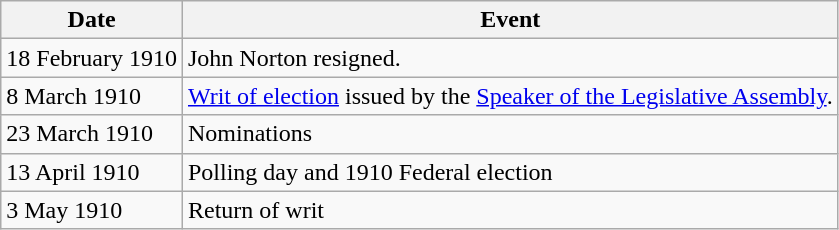<table class="wikitable">
<tr>
<th>Date</th>
<th>Event</th>
</tr>
<tr>
<td>18 February 1910</td>
<td>John Norton resigned.</td>
</tr>
<tr>
<td>8 March 1910</td>
<td><a href='#'>Writ of election</a> issued by the <a href='#'>Speaker of the Legislative Assembly</a>.</td>
</tr>
<tr>
<td>23 March 1910</td>
<td>Nominations</td>
</tr>
<tr>
<td>13 April 1910</td>
<td>Polling day and 1910 Federal election</td>
</tr>
<tr>
<td>3 May 1910</td>
<td>Return of writ</td>
</tr>
</table>
